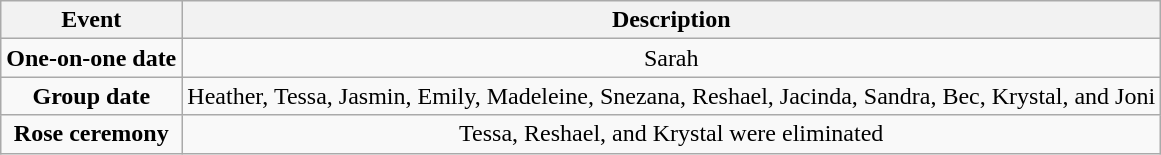<table class="wikitable sortable" style="text-align:center;">
<tr>
<th>Event</th>
<th>Description</th>
</tr>
<tr>
<td><strong>One-on-one date</strong></td>
<td>Sarah</td>
</tr>
<tr>
<td><strong>Group date</strong></td>
<td>Heather, Tessa, Jasmin, Emily, Madeleine, Snezana, Reshael, Jacinda, Sandra, Bec, Krystal, and Joni</td>
</tr>
<tr>
<td><strong>Rose ceremony</strong></td>
<td>Tessa, Reshael, and Krystal were eliminated</td>
</tr>
</table>
